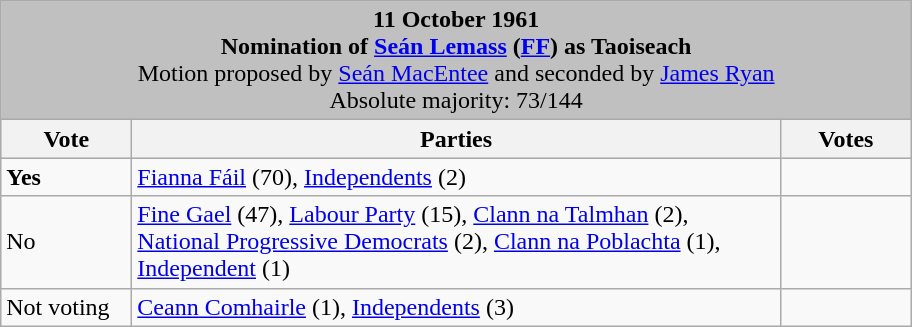<table class="wikitable">
<tr>
<td colspan="3" bgcolor="#C0C0C0" align="center"><strong>11 October 1961<br>Nomination of <a href='#'>Seán Lemass</a> (<a href='#'>FF</a>) as Taoiseach</strong><br>Motion proposed by <a href='#'>Seán MacEntee</a> and seconded by <a href='#'>James Ryan</a><br>Absolute majority: 73/144</td>
</tr>
<tr bgcolor="#D8D8D8">
<th width=80px>Vote</th>
<th width=425px>Parties</th>
<th width=80px>Votes</th>
</tr>
<tr>
<td> <strong>Yes</strong></td>
<td><a href='#'>Fianna Fáil</a> (70), <a href='#'>Independents</a> (2)</td>
<td></td>
</tr>
<tr>
<td>No</td>
<td><a href='#'>Fine Gael</a> (47), <a href='#'>Labour Party</a> (15), <a href='#'>Clann na Talmhan</a> (2), <a href='#'>National Progressive Democrats</a> (2), <a href='#'>Clann na Poblachta</a> (1), <a href='#'>Independent</a> (1)</td>
<td></td>
</tr>
<tr>
<td>Not voting</td>
<td><a href='#'>Ceann Comhairle</a> (1), <a href='#'>Independents</a> (3)</td>
<td></td>
</tr>
</table>
